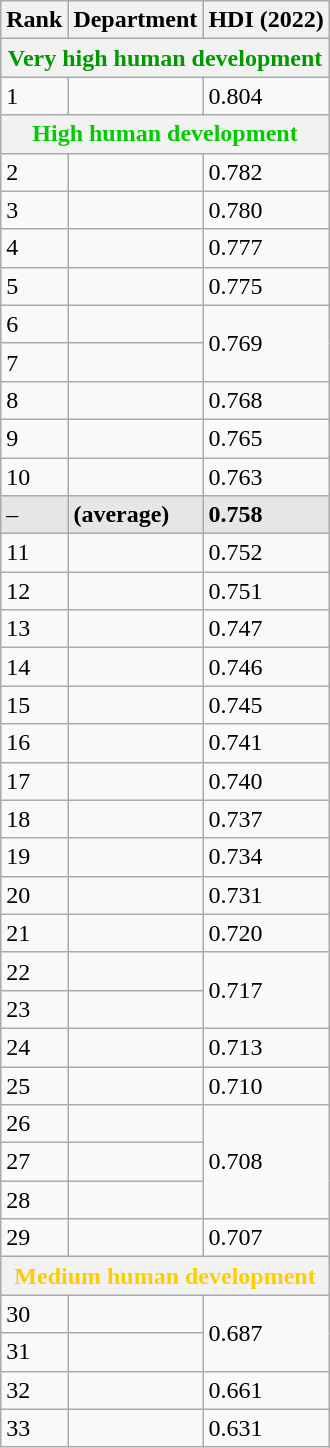<table class="wikitable sortable">
<tr>
<th>Rank</th>
<th>Department</th>
<th>HDI (2022)</th>
</tr>
<tr>
<th colspan="3" style="color:#090;">Very high human development</th>
</tr>
<tr>
<td>1</td>
<td></td>
<td>0.804</td>
</tr>
<tr>
<th colspan="3" style="color:#0c0;">High human development</th>
</tr>
<tr>
<td>2</td>
<td></td>
<td>0.782</td>
</tr>
<tr>
<td>3</td>
<td></td>
<td>0.780</td>
</tr>
<tr>
<td>4</td>
<td></td>
<td>0.777</td>
</tr>
<tr>
<td>5</td>
<td></td>
<td>0.775</td>
</tr>
<tr>
<td>6</td>
<td></td>
<td rowspan="2">0.769</td>
</tr>
<tr>
<td>7</td>
<td></td>
</tr>
<tr>
<td>8</td>
<td></td>
<td>0.768</td>
</tr>
<tr>
<td>9</td>
<td></td>
<td>0.765</td>
</tr>
<tr>
<td>10</td>
<td></td>
<td>0.763</td>
</tr>
<tr style="background:#e6e6e6">
<td>–</td>
<td><strong> (average)</strong></td>
<td><strong>0.758</strong></td>
</tr>
<tr>
<td>11</td>
<td></td>
<td>0.752</td>
</tr>
<tr>
<td>12</td>
<td></td>
<td>0.751</td>
</tr>
<tr>
<td>13</td>
<td></td>
<td>0.747</td>
</tr>
<tr>
<td>14</td>
<td></td>
<td>0.746</td>
</tr>
<tr>
<td>15</td>
<td></td>
<td>0.745</td>
</tr>
<tr>
<td>16</td>
<td></td>
<td>0.741</td>
</tr>
<tr>
<td>17</td>
<td></td>
<td>0.740</td>
</tr>
<tr>
<td>18</td>
<td></td>
<td>0.737</td>
</tr>
<tr>
<td>19</td>
<td></td>
<td>0.734</td>
</tr>
<tr>
<td>20</td>
<td></td>
<td>0.731</td>
</tr>
<tr>
<td>21</td>
<td></td>
<td>0.720</td>
</tr>
<tr>
<td>22</td>
<td></td>
<td rowspan="2">0.717</td>
</tr>
<tr>
<td>23</td>
<td></td>
</tr>
<tr>
<td>24</td>
<td></td>
<td>0.713</td>
</tr>
<tr>
<td>25</td>
<td></td>
<td>0.710</td>
</tr>
<tr>
<td>26</td>
<td></td>
<td rowspan="3">0.708</td>
</tr>
<tr>
<td>27</td>
<td></td>
</tr>
<tr>
<td>28</td>
<td></td>
</tr>
<tr>
<td>29</td>
<td></td>
<td>0.707</td>
</tr>
<tr>
<th colspan="3" style="color:#fc0;">Medium human development</th>
</tr>
<tr>
<td>30</td>
<td></td>
<td rowspan="2">0.687</td>
</tr>
<tr>
<td>31</td>
<td></td>
</tr>
<tr>
<td>32</td>
<td></td>
<td>0.661</td>
</tr>
<tr>
<td>33</td>
<td></td>
<td>0.631</td>
</tr>
</table>
